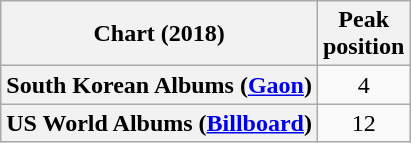<table class="wikitable plainrowheaders" style="text-align:center">
<tr>
<th scope="col">Chart (2018)</th>
<th scope="col">Peak<br> position</th>
</tr>
<tr>
<th scope="row">South Korean Albums (<a href='#'>Gaon</a>)</th>
<td>4</td>
</tr>
<tr>
<th scope="row">US World Albums (<a href='#'>Billboard</a>)</th>
<td>12</td>
</tr>
</table>
